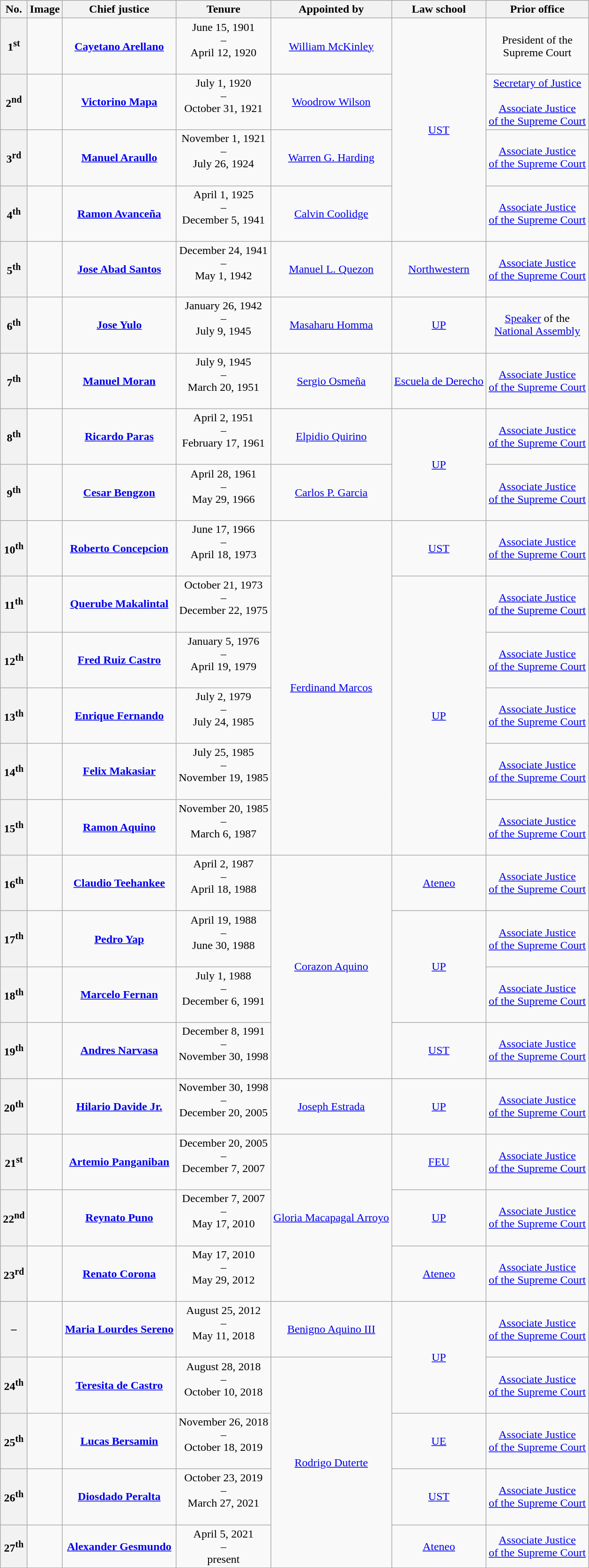<table class="wikitable" style="text-align:center; border:1px #AAAAFF solid">
<tr>
<th>No.</th>
<th align="center" width="0">Image</th>
<th align="center" width="0">Chief justice</th>
<th align="center" width="0">Tenure</th>
<th align="center" width="0">Appointed by</th>
<th>Law school</th>
<th>Prior office</th>
</tr>
<tr>
<th scope="row" style="text-align:center;">1<sup>st</sup></th>
<td></td>
<td><strong><a href='#'>Cayetano Arellano</a></strong><br></td>
<td>June 15, 1901<br>–<br>April 12, 1920<br><br></td>
<td><a href='#'>William McKinley</a></td>
<td rowspan="4"><a href='#'>UST</a></td>
<td>President of the<br>Supreme Court<br></td>
</tr>
<tr>
<th scope="row" style="text-align:center;">2<sup>nd</sup></th>
<td></td>
<td><strong><a href='#'>Victorino Mapa</a></strong><br></td>
<td>July 1, 1920<br>–<br>October 31, 1921<br><br></td>
<td><a href='#'>Woodrow Wilson</a></td>
<td><a href='#'>Secretary of Justice</a><br><br><a href='#'>Associate Justice<br>of the Supreme Court</a><br></td>
</tr>
<tr>
<th scope="row" style="text-align:center;">3<sup>rd</sup></th>
<td></td>
<td><strong><a href='#'>Manuel Araullo</a></strong><br></td>
<td>November 1, 1921<br>–<br>July 26, 1924<br><br></td>
<td><a href='#'>Warren G. Harding</a></td>
<td><a href='#'>Associate Justice<br>of the Supreme Court</a><br></td>
</tr>
<tr>
<th scope="row" style="text-align:center;">4<sup>th</sup></th>
<td></td>
<td><a href='#'><strong>Ramon Avanceña</strong></a><br></td>
<td>April 1, 1925<br>–<br>December 5, 1941<br><br></td>
<td><a href='#'>Calvin Coolidge</a></td>
<td><a href='#'>Associate Justice<br>of the Supreme Court</a><br></td>
</tr>
<tr>
<th scope="row" style="text-align:center;">5<sup>th</sup></th>
<td></td>
<td><strong><a href='#'>Jose Abad Santos</a></strong><br></td>
<td>December 24, 1941<br>–<br>May 1, 1942<br><br></td>
<td><a href='#'>Manuel L. Quezon</a></td>
<td><a href='#'>Northwestern</a></td>
<td><a href='#'>Associate Justice<br>of the Supreme Court</a><br></td>
</tr>
<tr>
<th scope="row" style="text-align:center;">6<sup>th</sup></th>
<td></td>
<td><a href='#'><strong>Jose Yulo</strong></a><br></td>
<td>January 26, 1942<br>–<br>July 9, 1945<br><br></td>
<td><a href='#'>Masaharu Homma</a></td>
<td><a href='#'>UP</a></td>
<td><a href='#'>Speaker</a> of the<br><a href='#'>National Assembly</a><br></td>
</tr>
<tr>
<th scope="row" style="text-align:center;">7<sup>th</sup></th>
<td></td>
<td><strong><a href='#'>Manuel Moran</a></strong><br></td>
<td>July 9, 1945<br>–<br>March 20, 1951<br><br></td>
<td><a href='#'>Sergio Osmeña</a></td>
<td><a href='#'>Escuela de Derecho</a></td>
<td><a href='#'>Associate Justice<br>of the Supreme Court</a><br></td>
</tr>
<tr>
<th scope="row" style="text-align:center;">8<sup>th</sup></th>
<td></td>
<td><strong><a href='#'>Ricardo Paras</a></strong><br></td>
<td>April 2, 1951<br>–<br>February 17, 1961<br><br></td>
<td><a href='#'>Elpidio Quirino</a></td>
<td rowspan="2"><a href='#'>UP</a></td>
<td><a href='#'>Associate Justice<br>of the Supreme Court</a><br></td>
</tr>
<tr>
<th scope="row" style="text-align:center;">9<sup>th</sup></th>
<td></td>
<td><strong><a href='#'>Cesar Bengzon</a></strong><br></td>
<td>April 28, 1961<br>–<br>May 29, 1966<br><br></td>
<td><a href='#'>Carlos P. Garcia</a></td>
<td><a href='#'>Associate Justice<br>of the Supreme Court</a><br></td>
</tr>
<tr>
<th scope="row" style="text-align:center;">10<sup>th</sup></th>
<td></td>
<td><strong><a href='#'>Roberto Concepcion</a></strong><br></td>
<td>June 17, 1966<br>–<br>April 18, 1973<br><br></td>
<td rowspan="6"><a href='#'>Ferdinand Marcos</a></td>
<td><a href='#'>UST</a></td>
<td><a href='#'>Associate Justice<br>of the Supreme Court</a><br></td>
</tr>
<tr>
<th scope="row" style="text-align:center;">11<sup>th</sup></th>
<td></td>
<td><strong><a href='#'>Querube Makalintal</a></strong><br></td>
<td>October 21, 1973<br>–<br>December 22, 1975<br><br></td>
<td rowspan="5"><a href='#'>UP</a></td>
<td><a href='#'>Associate Justice<br>of the Supreme Court</a><br></td>
</tr>
<tr>
<th scope="row" style="text-align:center;">12<sup>th</sup></th>
<td></td>
<td><strong><a href='#'>Fred Ruiz Castro</a></strong><br></td>
<td>January 5, 1976<br>–<br>April 19, 1979<br><br></td>
<td><a href='#'>Associate Justice<br>of the Supreme Court</a><br></td>
</tr>
<tr>
<th scope="row" style="text-align:center;">13<sup>th</sup></th>
<td></td>
<td><strong><a href='#'>Enrique Fernando</a></strong><br></td>
<td>July 2, 1979<br>–<br>July 24, 1985<br><br></td>
<td><a href='#'>Associate Justice<br>of the Supreme Court</a><br></td>
</tr>
<tr>
<th scope="row" style="text-align:center;">14<sup>th</sup></th>
<td></td>
<td><strong><a href='#'>Felix Makasiar</a></strong><br></td>
<td>July 25, 1985<br>–<br>November 19, 1985<br><br></td>
<td><a href='#'>Associate Justice<br>of the Supreme Court</a><br></td>
</tr>
<tr>
<th scope="row" style="text-align:center;">15<sup>th</sup></th>
<td></td>
<td><strong><a href='#'>Ramon Aquino</a></strong><br></td>
<td>November 20, 1985<br>–<br>March 6, 1987<br><br></td>
<td><a href='#'>Associate Justice<br>of the Supreme Court</a><br></td>
</tr>
<tr>
<th scope="row" style="text-align:center;">16<sup>th</sup></th>
<td></td>
<td><strong><a href='#'>Claudio Teehankee</a></strong><br></td>
<td>April 2, 1987<br>–<br>April 18, 1988<br><br></td>
<td rowspan="4"><a href='#'>Corazon Aquino</a></td>
<td><a href='#'>Ateneo</a></td>
<td><a href='#'>Associate Justice<br>of the Supreme Court</a><br></td>
</tr>
<tr>
<th scope="row" style="text-align:center;">17<sup>th</sup></th>
<td></td>
<td><strong><a href='#'>Pedro Yap</a></strong><br></td>
<td>April 19, 1988<br>–<br>June 30, 1988<br><br></td>
<td rowspan="2"><a href='#'>UP</a></td>
<td><a href='#'>Associate Justice<br>of the Supreme Court</a><br></td>
</tr>
<tr>
<th scope="row" style="text-align:center;">18<sup>th</sup></th>
<td></td>
<td><strong><a href='#'>Marcelo Fernan</a></strong><br></td>
<td>July 1, 1988<br>–<br>December 6, 1991<br><br></td>
<td><a href='#'>Associate Justice<br>of the Supreme Court</a><br></td>
</tr>
<tr>
<th scope="row" style="text-align:center;">19<sup>th</sup></th>
<td></td>
<td><strong><a href='#'>Andres Narvasa</a></strong><br></td>
<td>December 8, 1991<br>–<br>November 30, 1998<br><br></td>
<td><a href='#'>UST</a></td>
<td><a href='#'>Associate Justice<br>of the Supreme Court</a><br></td>
</tr>
<tr>
<th scope="row" style="text-align:center;">20<sup>th</sup></th>
<td></td>
<td><strong><a href='#'>Hilario Davide Jr.</a></strong><br></td>
<td>November 30, 1998<br>–<br>December 20, 2005<br><br></td>
<td><a href='#'>Joseph Estrada</a></td>
<td><a href='#'>UP</a></td>
<td><a href='#'>Associate Justice<br>of the Supreme Court</a><br></td>
</tr>
<tr>
<th scope="row" style="text-align:center;">21<sup>st</sup></th>
<td></td>
<td><strong><a href='#'>Artemio Panganiban</a></strong><br></td>
<td>December 20, 2005<br>–<br>December 7, 2007<br><br></td>
<td rowspan="3"><a href='#'>Gloria Macapagal Arroyo</a></td>
<td><a href='#'>FEU</a></td>
<td><a href='#'>Associate Justice<br>of the Supreme Court</a><br></td>
</tr>
<tr>
<th scope="row" style="text-align:center;">22<sup>nd</sup></th>
<td></td>
<td><strong><a href='#'>Reynato Puno</a></strong><br></td>
<td>December 7, 2007<br>–<br>May 17, 2010<br><br></td>
<td><a href='#'>UP</a></td>
<td><a href='#'>Associate Justice<br>of the Supreme Court</a><br></td>
</tr>
<tr>
<th scope="row" style="text-align:center;">23<sup>rd</sup></th>
<td></td>
<td><strong><a href='#'>Renato Corona</a></strong><br></td>
<td>May 17, 2010<br>–<br>May 29, 2012<strong></strong> <br><br></td>
<td><a href='#'>Ateneo</a></td>
<td><a href='#'>Associate Justice<br>of the Supreme Court</a><br></td>
</tr>
<tr>
<th>–</th>
<td></td>
<td><strong><a href='#'>Maria Lourdes Sereno</a></strong><br></td>
<td>August 25, 2012<br>–<br>May 11, 2018 <br><br></td>
<td><a href='#'>Benigno Aquino III</a></td>
<td rowspan="2"><a href='#'>UP</a></td>
<td><a href='#'>Associate Justice<br>of the Supreme Court</a><br></td>
</tr>
<tr>
<th scope="row" style="text-align:center;">24<sup>th</sup></th>
<td></td>
<td><strong><a href='#'>Teresita de Castro</a></strong><br></td>
<td>August 28, 2018<br>–<br>October 10, 2018 <br><br></td>
<td rowspan="4"><a href='#'>Rodrigo Duterte</a></td>
<td><a href='#'>Associate Justice<br>of the Supreme Court</a><br></td>
</tr>
<tr>
<th scope="row" style="text-align:center;">25<sup>th</sup></th>
<td></td>
<td><strong><a href='#'>Lucas Bersamin</a></strong><br></td>
<td>November 26, 2018<br>–<br>October 18, 2019<br><br></td>
<td><a href='#'>UE</a></td>
<td><a href='#'>Associate Justice<br>of the Supreme Court</a><br></td>
</tr>
<tr>
<th scope="row" style="text-align:center;">26<sup>th</sup></th>
<td></td>
<td><strong><a href='#'>Diosdado Peralta</a></strong><br></td>
<td>October 23, 2019<br>–<br>March 27, 2021<br><br></td>
<td><a href='#'>UST</a></td>
<td><a href='#'>Associate Justice<br>of the Supreme Court</a><br></td>
</tr>
<tr>
<th scope="row" style="text-align:center;">27<sup>th</sup></th>
<td></td>
<td><strong><a href='#'>Alexander Gesmundo</a></strong><br></td>
<td>April 5, 2021<br>–<br>present<br></td>
<td><a href='#'>Ateneo</a></td>
<td><a href='#'>Associate Justice<br>of the Supreme Court</a><br></td>
</tr>
</table>
